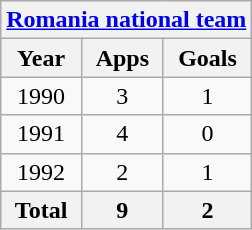<table class="wikitable" style="text-align:center">
<tr>
<th colspan=3><a href='#'>Romania national team</a></th>
</tr>
<tr>
<th>Year</th>
<th>Apps</th>
<th>Goals</th>
</tr>
<tr>
<td>1990</td>
<td>3</td>
<td>1</td>
</tr>
<tr>
<td>1991</td>
<td>4</td>
<td>0</td>
</tr>
<tr>
<td>1992</td>
<td>2</td>
<td>1</td>
</tr>
<tr>
<th>Total</th>
<th>9</th>
<th>2</th>
</tr>
</table>
